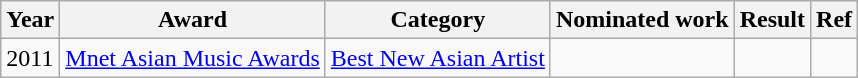<table class="wikitable">
<tr>
<th>Year</th>
<th>Award</th>
<th>Category</th>
<th>Nominated work</th>
<th>Result</th>
<th>Ref</th>
</tr>
<tr>
<td>2011</td>
<td><a href='#'>Mnet Asian Music Awards</a></td>
<td><a href='#'>Best New Asian Artist</a></td>
<td></td>
<td></td>
<td></td>
</tr>
</table>
